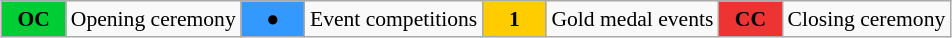<table class="wikitable" style="margin:0.5em auto; font-size:90%; ">
<tr>
<td style="width:2.5em; background:#00cc33; text-align:center"><strong>OC</strong></td>
<td>Opening ceremony</td>
<td style="width:2.5em; background:#3399ff; text-align:center">●</td>
<td>Event competitions</td>
<td style="width:2.5em; background:#ffcc00; text-align:center"><strong>1</strong></td>
<td>Gold medal events</td>
<td style="width:2.5em; background:#ee3333; text-align:center"><strong>CC</strong></td>
<td>Closing ceremony</td>
</tr>
</table>
